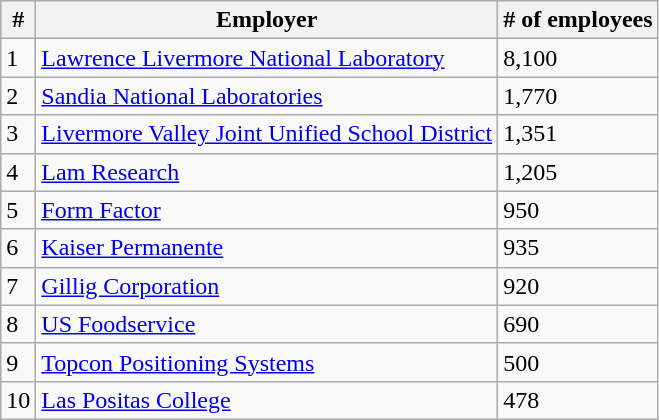<table class="wikitable sortable">
<tr>
<th>#</th>
<th>Employer</th>
<th># of employees</th>
</tr>
<tr>
<td>1</td>
<td><a href='#'>Lawrence Livermore National Laboratory</a></td>
<td>8,100</td>
</tr>
<tr>
<td>2</td>
<td><a href='#'>Sandia National Laboratories</a></td>
<td>1,770</td>
</tr>
<tr>
<td>3</td>
<td><a href='#'>Livermore Valley Joint Unified School District</a></td>
<td>1,351</td>
</tr>
<tr>
<td>4</td>
<td><a href='#'>Lam Research</a></td>
<td>1,205</td>
</tr>
<tr>
<td>5</td>
<td><a href='#'>Form Factor</a></td>
<td>950</td>
</tr>
<tr>
<td>6</td>
<td><a href='#'>Kaiser Permanente</a></td>
<td>935</td>
</tr>
<tr>
<td>7</td>
<td><a href='#'>Gillig Corporation</a></td>
<td>920</td>
</tr>
<tr>
<td>8</td>
<td><a href='#'>US Foodservice</a></td>
<td>690</td>
</tr>
<tr>
<td>9</td>
<td><a href='#'>Topcon Positioning Systems</a></td>
<td>500</td>
</tr>
<tr>
<td>10</td>
<td><a href='#'>Las Positas College</a></td>
<td>478</td>
</tr>
</table>
